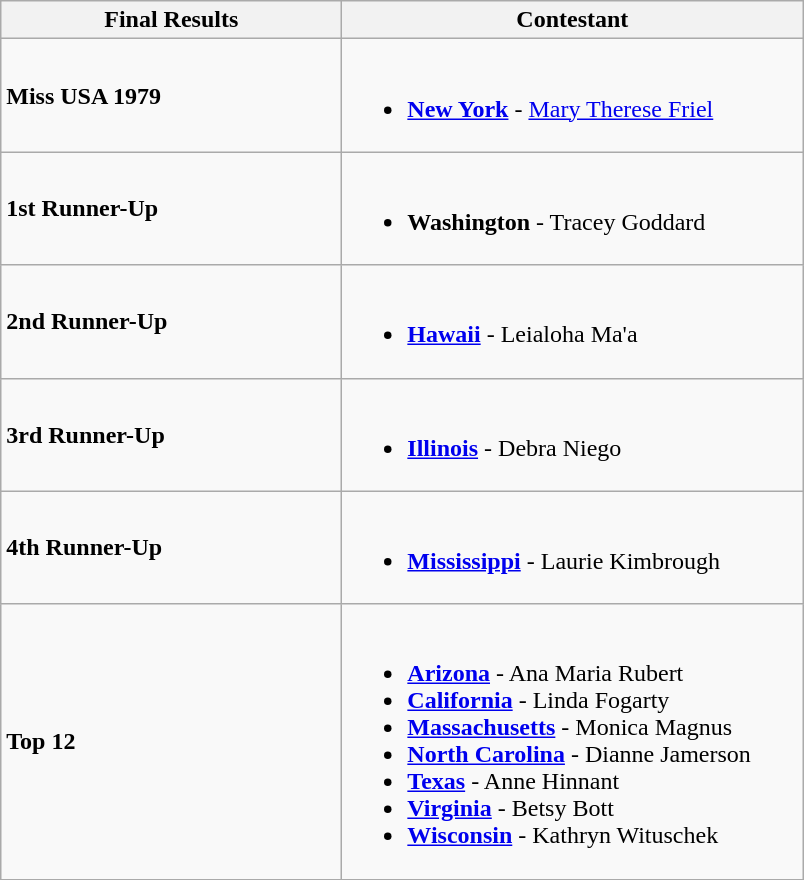<table class="wikitable sortable">
<tr>
<th width="220">Final Results</th>
<th width="300">Contestant</th>
</tr>
<tr>
<td><strong>Miss USA 1979</strong></td>
<td><br><ul><li><strong> <a href='#'>New York</a></strong> - <a href='#'>Mary Therese Friel</a></li></ul></td>
</tr>
<tr>
<td><strong>1st Runner-Up</strong></td>
<td><br><ul><li><strong> Washington</strong> - Tracey Goddard</li></ul></td>
</tr>
<tr>
<td><strong>2nd Runner-Up</strong></td>
<td><br><ul><li><strong> <a href='#'>Hawaii</a></strong> - Leialoha Ma'a</li></ul></td>
</tr>
<tr>
<td><strong>3rd Runner-Up</strong></td>
<td><br><ul><li><strong> <a href='#'>Illinois</a></strong> - Debra Niego</li></ul></td>
</tr>
<tr>
<td><strong>4th Runner-Up</strong></td>
<td><br><ul><li><strong> <a href='#'>Mississippi</a></strong> - Laurie Kimbrough</li></ul></td>
</tr>
<tr>
<td><strong>Top 12</strong></td>
<td><br><ul><li><strong> <a href='#'>Arizona</a></strong> - Ana Maria Rubert</li><li><strong> <a href='#'>California</a></strong> - Linda Fogarty</li><li><strong> <a href='#'>Massachusetts</a></strong> - Monica Magnus</li><li><strong> <a href='#'>North Carolina</a></strong> - Dianne Jamerson</li><li><strong> <a href='#'>Texas</a></strong> - Anne Hinnant</li><li><strong> <a href='#'>Virginia</a></strong> - Betsy Bott</li><li><strong> <a href='#'>Wisconsin</a></strong> - Kathryn Wituschek</li></ul></td>
</tr>
</table>
